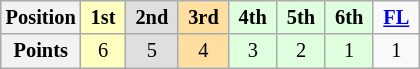<table class="wikitable" style="font-size:85%; text-align:center">
<tr>
<th>Position</th>
<td style="background:#ffffbf;"> <strong>1st</strong> </td>
<td style="background:#dfdfdf;"> <strong>2nd</strong> </td>
<td style="background:#ffdf9f;"> <strong>3rd</strong> </td>
<td style="background:#dfffdf;"> <strong>4th</strong> </td>
<td style="background:#dfffdf;"> <strong>5th</strong> </td>
<td style="background:#dfffdf;"> <strong>6th</strong> </td>
<td> <strong><a href='#'>FL</a></strong> </td>
</tr>
<tr>
<th>Points</th>
<td style="background:#ffffbf;">6</td>
<td style="background:#dfdfdf;">5</td>
<td style="background:#ffdf9f;">4</td>
<td style="background:#dfffdf;">3</td>
<td style="background:#dfffdf;">2</td>
<td style="background:#dfffdf;">1</td>
<td>1</td>
</tr>
</table>
